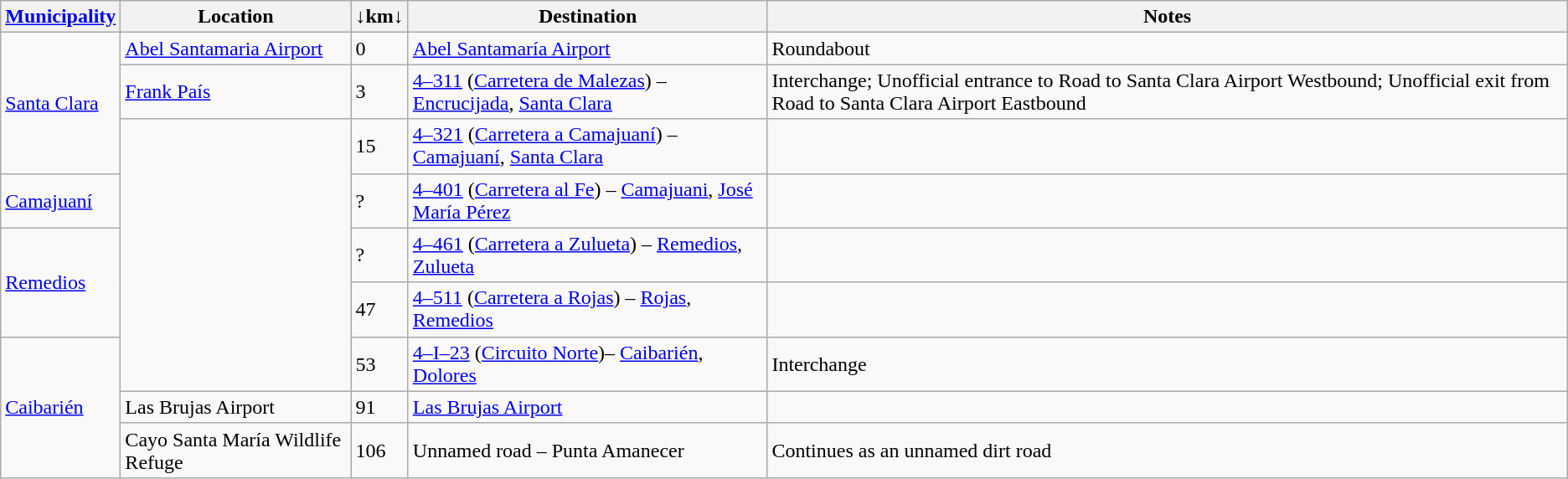<table class="wikitable">
<tr>
<th><a href='#'>Municipality</a></th>
<th>Location</th>
<th>↓km↓</th>
<th>Destination</th>
<th>Notes</th>
</tr>
<tr>
<td rowspan="3"><a href='#'>Santa Clara</a></td>
<td><a href='#'>Abel Santamaria Airport</a></td>
<td>0</td>
<td> <a href='#'>Abel Santamaría Airport</a></td>
<td>Roundabout</td>
</tr>
<tr>
<td><a href='#'>Frank País</a></td>
<td>3</td>
<td> <a href='#'>4–311</a> (<a href='#'>Carretera de Malezas</a>) – <a href='#'>Encrucijada</a>, <a href='#'>Santa Clara</a></td>
<td>Interchange; Unofficial entrance to Road to Santa Clara Airport Westbound; Unofficial exit from Road to Santa Clara Airport Eastbound</td>
</tr>
<tr>
<td rowspan="5"></td>
<td>15</td>
<td> <a href='#'>4–321</a> (<a href='#'>Carretera a Camajuaní</a>) – <a href='#'>Camajuaní</a>, <a href='#'>Santa Clara</a></td>
<td></td>
</tr>
<tr>
<td><a href='#'>Camajuaní</a></td>
<td>?</td>
<td> <a href='#'>4–401</a> (<a href='#'>Carretera al Fe</a>) – <a href='#'>Camajuani</a>, <a href='#'>José María Pérez</a> </td>
<td></td>
</tr>
<tr>
<td rowspan="2"><a href='#'>Remedios</a></td>
<td>?</td>
<td> <a href='#'>4–461</a> (<a href='#'>Carretera a Zulueta</a>) – <a href='#'>Remedios</a>, <a href='#'>Zulueta</a> </td>
<td></td>
</tr>
<tr>
<td>47</td>
<td><a href='#'>4–511</a> (<a href='#'>Carretera a Rojas</a>) – <a href='#'>Rojas</a>, <a href='#'>Remedios</a> <em></em></td>
<td><em></em></td>
</tr>
<tr>
<td rowspan="3"><a href='#'>Caibarién</a></td>
<td>53</td>
<td> <a href='#'>4–I–23</a> (<a href='#'>Circuito Norte</a>)– <a href='#'>Caibarién</a>, <a href='#'>Dolores</a></td>
<td>Interchange</td>
</tr>
<tr>
<td>Las Brujas Airport</td>
<td>91</td>
<td> <a href='#'>Las Brujas Airport</a></td>
<td></td>
</tr>
<tr>
<td>Cayo Santa María Wildlife Refuge</td>
<td>106</td>
<td>Unnamed road – Punta Amanecer</td>
<td>Continues as an unnamed dirt road</td>
</tr>
</table>
